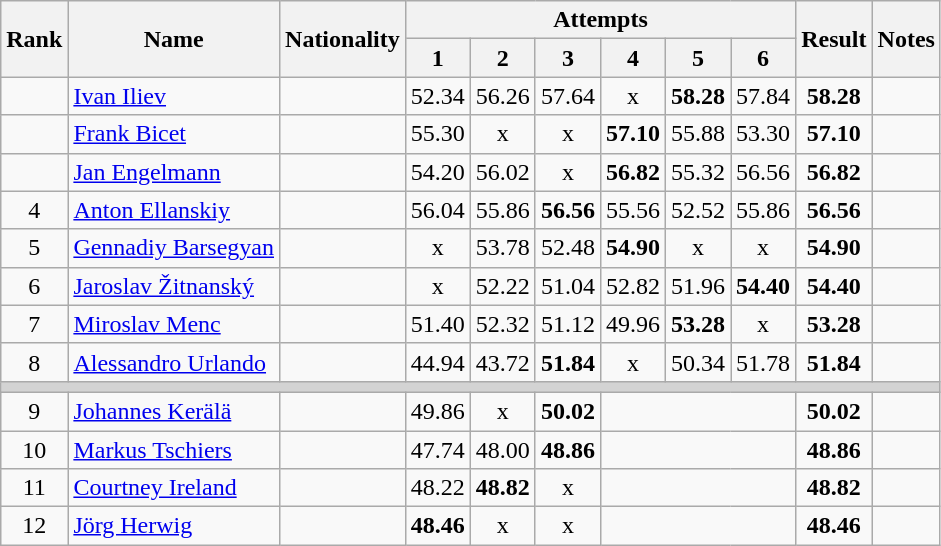<table class="wikitable sortable" style="text-align:center">
<tr>
<th rowspan=2>Rank</th>
<th rowspan=2>Name</th>
<th rowspan=2>Nationality</th>
<th colspan=6>Attempts</th>
<th rowspan=2>Result</th>
<th rowspan=2>Notes</th>
</tr>
<tr>
<th>1</th>
<th>2</th>
<th>3</th>
<th>4</th>
<th>5</th>
<th>6</th>
</tr>
<tr>
<td></td>
<td align=left><a href='#'>Ivan Iliev</a></td>
<td align=left></td>
<td>52.34</td>
<td>56.26</td>
<td>57.64</td>
<td>x</td>
<td><strong>58.28</strong></td>
<td>57.84</td>
<td><strong>58.28</strong></td>
<td></td>
</tr>
<tr>
<td></td>
<td align=left><a href='#'>Frank Bicet</a></td>
<td align=left></td>
<td>55.30</td>
<td>x</td>
<td>x</td>
<td><strong>57.10</strong></td>
<td>55.88</td>
<td>53.30</td>
<td><strong>57.10</strong></td>
<td></td>
</tr>
<tr>
<td></td>
<td align=left><a href='#'>Jan Engelmann</a></td>
<td align=left></td>
<td>54.20</td>
<td>56.02</td>
<td>x</td>
<td><strong>56.82</strong></td>
<td>55.32</td>
<td>56.56</td>
<td><strong>56.82</strong></td>
<td></td>
</tr>
<tr>
<td>4</td>
<td align=left><a href='#'>Anton Ellanskiy</a></td>
<td align=left></td>
<td>56.04</td>
<td>55.86</td>
<td><strong>56.56</strong></td>
<td>55.56</td>
<td>52.52</td>
<td>55.86</td>
<td><strong>56.56</strong></td>
<td></td>
</tr>
<tr>
<td>5</td>
<td align=left><a href='#'>Gennadiy Barsegyan</a></td>
<td align=left></td>
<td>x</td>
<td>53.78</td>
<td>52.48</td>
<td><strong>54.90</strong></td>
<td>x</td>
<td>x</td>
<td><strong>54.90</strong></td>
<td></td>
</tr>
<tr>
<td>6</td>
<td align=left><a href='#'>Jaroslav Žitnanský</a></td>
<td align=left></td>
<td>x</td>
<td>52.22</td>
<td>51.04</td>
<td>52.82</td>
<td>51.96</td>
<td><strong>54.40</strong></td>
<td><strong>54.40</strong></td>
<td></td>
</tr>
<tr>
<td>7</td>
<td align=left><a href='#'>Miroslav Menc</a></td>
<td align=left></td>
<td>51.40</td>
<td>52.32</td>
<td>51.12</td>
<td>49.96</td>
<td><strong>53.28</strong></td>
<td>x</td>
<td><strong>53.28</strong></td>
<td></td>
</tr>
<tr>
<td>8</td>
<td align=left><a href='#'>Alessandro Urlando</a></td>
<td align=left></td>
<td>44.94</td>
<td>43.72</td>
<td><strong>51.84</strong></td>
<td>x</td>
<td>50.34</td>
<td>51.78</td>
<td><strong>51.84</strong></td>
<td></td>
</tr>
<tr>
<td colspan=11 bgcolor=lightgray></td>
</tr>
<tr>
<td>9</td>
<td align=left><a href='#'>Johannes Kerälä</a></td>
<td align=left></td>
<td>49.86</td>
<td>x</td>
<td><strong>50.02</strong></td>
<td colspan=3></td>
<td><strong>50.02</strong></td>
<td></td>
</tr>
<tr>
<td>10</td>
<td align=left><a href='#'>Markus Tschiers</a></td>
<td align=left></td>
<td>47.74</td>
<td>48.00</td>
<td><strong>48.86</strong></td>
<td colspan=3></td>
<td><strong>48.86</strong></td>
<td></td>
</tr>
<tr>
<td>11</td>
<td align=left><a href='#'>Courtney Ireland</a></td>
<td align=left></td>
<td>48.22</td>
<td><strong>48.82</strong></td>
<td>x</td>
<td colspan=3></td>
<td><strong>48.82</strong></td>
<td></td>
</tr>
<tr>
<td>12</td>
<td align=left><a href='#'>Jörg Herwig</a></td>
<td align=left></td>
<td><strong>48.46</strong></td>
<td>x</td>
<td>x</td>
<td colspan=3></td>
<td><strong>48.46</strong></td>
<td></td>
</tr>
</table>
